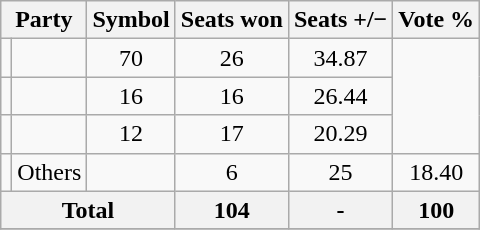<table class="sortable wikitable" style="text-align:center">
<tr>
<th colspan="2">Party</th>
<th>Symbol</th>
<th>Seats won</th>
<th><strong>Seats +/−</strong></th>
<th>Vote %</th>
</tr>
<tr>
<td></td>
<td></td>
<td>70</td>
<td>26</td>
<td>34.87</td>
</tr>
<tr>
<td></td>
<td></td>
<td>16</td>
<td>16</td>
<td>26.44</td>
</tr>
<tr>
<td></td>
<td></td>
<td>12</td>
<td>17</td>
<td>20.29</td>
</tr>
<tr>
<td bgcolor=></td>
<td>Others</td>
<td></td>
<td>6</td>
<td>25</td>
<td>18.40</td>
</tr>
<tr>
<th colspan="3">Total</th>
<th>104</th>
<th>-</th>
<th>100</th>
</tr>
<tr>
</tr>
</table>
